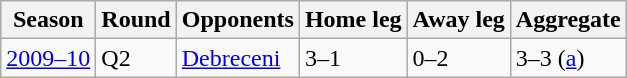<table class="wikitable collapsible collapsed">
<tr>
<th>Season</th>
<th>Round</th>
<th>Opponents</th>
<th>Home leg</th>
<th>Away leg</th>
<th>Aggregate</th>
</tr>
<tr>
<td><a href='#'>2009–10</a></td>
<td>Q2</td>
<td> <a href='#'>Debreceni</a></td>
<td>3–1</td>
<td>0–2</td>
<td>3–3 (<a href='#'>a</a>)</td>
</tr>
</table>
